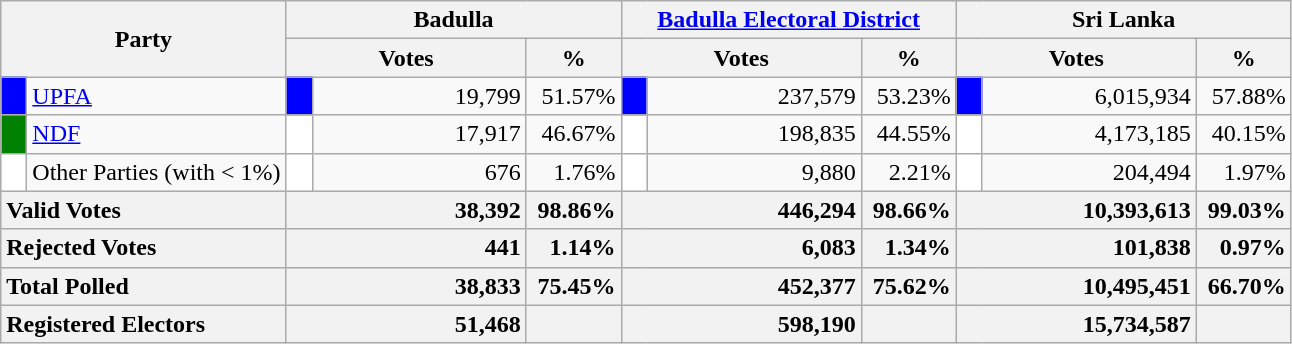<table class="wikitable">
<tr>
<th colspan="2" width="144px"rowspan="2">Party</th>
<th colspan="3" width="216px">Badulla</th>
<th colspan="3" width="216px"><a href='#'>Badulla Electoral District</a></th>
<th colspan="3" width="216px">Sri Lanka</th>
</tr>
<tr>
<th colspan="2" width="144px">Votes</th>
<th>%</th>
<th colspan="2" width="144px">Votes</th>
<th>%</th>
<th colspan="2" width="144px">Votes</th>
<th>%</th>
</tr>
<tr>
<td style="background-color:blue;" width="10px"></td>
<td style="text-align:left;"><a href='#'>UPFA</a></td>
<td style="background-color:blue;" width="10px"></td>
<td style="text-align:right;">19,799</td>
<td style="text-align:right;">51.57%</td>
<td style="background-color:blue;" width="10px"></td>
<td style="text-align:right;">237,579</td>
<td style="text-align:right;">53.23%</td>
<td style="background-color:blue;" width="10px"></td>
<td style="text-align:right;">6,015,934</td>
<td style="text-align:right;">57.88%</td>
</tr>
<tr>
<td style="background-color:green;" width="10px"></td>
<td style="text-align:left;"><a href='#'>NDF</a></td>
<td style="background-color:white;" width="10px"></td>
<td style="text-align:right;">17,917</td>
<td style="text-align:right;">46.67%</td>
<td style="background-color:white;" width="10px"></td>
<td style="text-align:right;">198,835</td>
<td style="text-align:right;">44.55%</td>
<td style="background-color:white;" width="10px"></td>
<td style="text-align:right;">4,173,185</td>
<td style="text-align:right;">40.15%</td>
</tr>
<tr>
<td style="background-color:white;" width="10px"></td>
<td style="text-align:left;">Other Parties (with < 1%)</td>
<td style="background-color:white;" width="10px"></td>
<td style="text-align:right;">676</td>
<td style="text-align:right;">1.76%</td>
<td style="background-color:white;" width="10px"></td>
<td style="text-align:right;">9,880</td>
<td style="text-align:right;">2.21%</td>
<td style="background-color:white;" width="10px"></td>
<td style="text-align:right;">204,494</td>
<td style="text-align:right;">1.97%</td>
</tr>
<tr>
<th colspan="2" width="144px"style="text-align:left;">Valid Votes</th>
<th style="text-align:right;"colspan="2" width="144px">38,392</th>
<th style="text-align:right;">98.86%</th>
<th style="text-align:right;"colspan="2" width="144px">446,294</th>
<th style="text-align:right;">98.66%</th>
<th style="text-align:right;"colspan="2" width="144px">10,393,613</th>
<th style="text-align:right;">99.03%</th>
</tr>
<tr>
<th colspan="2" width="144px"style="text-align:left;">Rejected Votes</th>
<th style="text-align:right;"colspan="2" width="144px">441</th>
<th style="text-align:right;">1.14%</th>
<th style="text-align:right;"colspan="2" width="144px">6,083</th>
<th style="text-align:right;">1.34%</th>
<th style="text-align:right;"colspan="2" width="144px">101,838</th>
<th style="text-align:right;">0.97%</th>
</tr>
<tr>
<th colspan="2" width="144px"style="text-align:left;">Total Polled</th>
<th style="text-align:right;"colspan="2" width="144px">38,833</th>
<th style="text-align:right;">75.45%</th>
<th style="text-align:right;"colspan="2" width="144px">452,377</th>
<th style="text-align:right;">75.62%</th>
<th style="text-align:right;"colspan="2" width="144px">10,495,451</th>
<th style="text-align:right;">66.70%</th>
</tr>
<tr>
<th colspan="2" width="144px"style="text-align:left;">Registered Electors</th>
<th style="text-align:right;"colspan="2" width="144px">51,468</th>
<th></th>
<th style="text-align:right;"colspan="2" width="144px">598,190</th>
<th></th>
<th style="text-align:right;"colspan="2" width="144px">15,734,587</th>
<th></th>
</tr>
</table>
